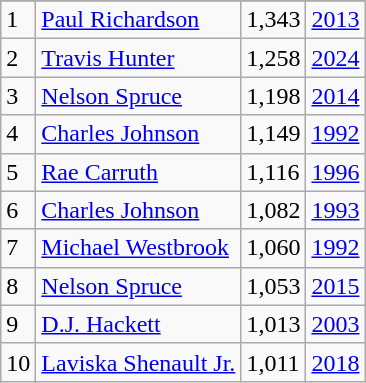<table class="wikitable">
<tr>
</tr>
<tr>
<td>1</td>
<td><a href='#'>Paul Richardson</a></td>
<td>1,343</td>
<td><a href='#'>2013</a></td>
</tr>
<tr>
<td>2</td>
<td><a href='#'>Travis Hunter</a></td>
<td>1,258</td>
<td><a href='#'>2024</a></td>
</tr>
<tr>
<td>3</td>
<td><a href='#'>Nelson Spruce</a></td>
<td>1,198</td>
<td><a href='#'>2014</a></td>
</tr>
<tr>
<td>4</td>
<td><a href='#'>Charles Johnson</a></td>
<td>1,149</td>
<td><a href='#'>1992</a></td>
</tr>
<tr>
<td>5</td>
<td><a href='#'>Rae Carruth</a></td>
<td>1,116</td>
<td><a href='#'>1996</a></td>
</tr>
<tr>
<td>6</td>
<td><a href='#'>Charles Johnson</a></td>
<td>1,082</td>
<td><a href='#'>1993</a></td>
</tr>
<tr>
<td>7</td>
<td><a href='#'>Michael Westbrook</a></td>
<td>1,060</td>
<td><a href='#'>1992</a></td>
</tr>
<tr>
<td>8</td>
<td><a href='#'>Nelson Spruce</a></td>
<td>1,053</td>
<td><a href='#'>2015</a></td>
</tr>
<tr>
<td>9</td>
<td><a href='#'>D.J. Hackett</a></td>
<td>1,013</td>
<td><a href='#'>2003</a></td>
</tr>
<tr>
<td>10</td>
<td><a href='#'>Laviska Shenault Jr.</a></td>
<td>1,011</td>
<td><a href='#'>2018</a></td>
</tr>
</table>
